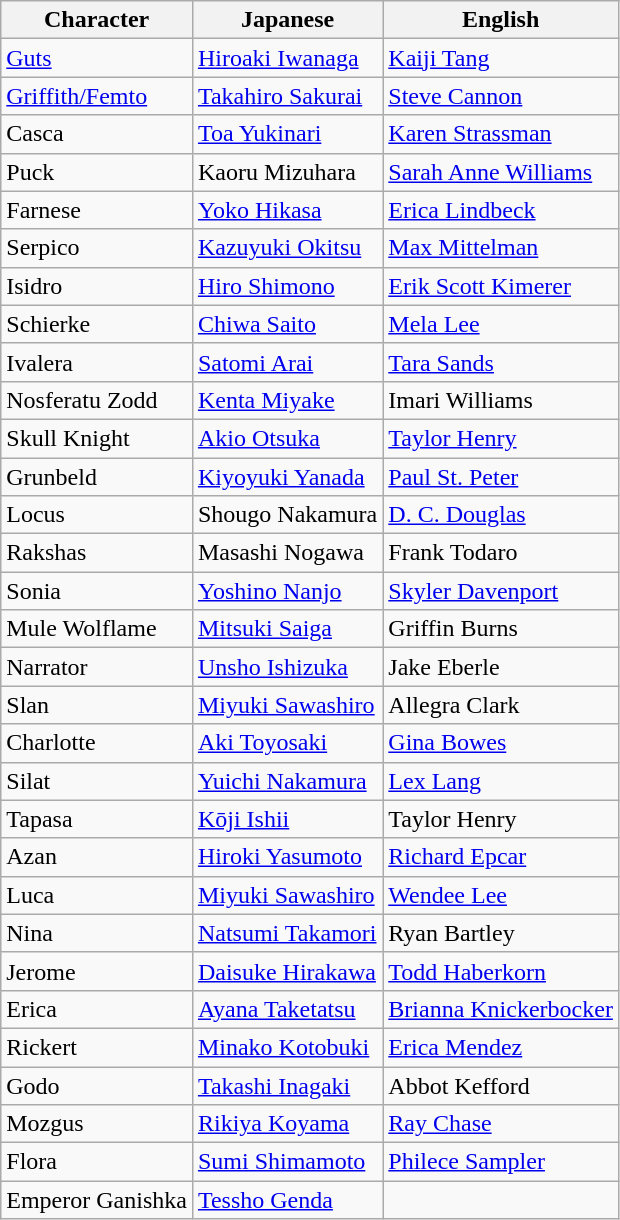<table class="wikitable">
<tr>
<th>Character</th>
<th>Japanese</th>
<th>English</th>
</tr>
<tr>
<td><a href='#'>Guts</a></td>
<td><a href='#'>Hiroaki Iwanaga</a></td>
<td><a href='#'>Kaiji Tang</a></td>
</tr>
<tr>
<td><a href='#'>Griffith/Femto</a></td>
<td><a href='#'>Takahiro Sakurai</a></td>
<td><a href='#'>Steve Cannon</a></td>
</tr>
<tr>
<td>Casca</td>
<td><a href='#'>Toa Yukinari</a></td>
<td><a href='#'>Karen Strassman</a></td>
</tr>
<tr>
<td>Puck</td>
<td>Kaoru Mizuhara</td>
<td><a href='#'>Sarah Anne Williams</a></td>
</tr>
<tr>
<td>Farnese</td>
<td><a href='#'>Yoko Hikasa</a></td>
<td><a href='#'>Erica Lindbeck</a></td>
</tr>
<tr>
<td>Serpico</td>
<td><a href='#'>Kazuyuki Okitsu</a></td>
<td><a href='#'>Max Mittelman</a></td>
</tr>
<tr>
<td>Isidro</td>
<td><a href='#'>Hiro Shimono</a></td>
<td><a href='#'>Erik Scott Kimerer</a></td>
</tr>
<tr>
<td>Schierke</td>
<td><a href='#'>Chiwa Saito</a></td>
<td><a href='#'>Mela Lee</a></td>
</tr>
<tr>
<td>Ivalera</td>
<td><a href='#'>Satomi Arai</a></td>
<td><a href='#'>Tara Sands</a></td>
</tr>
<tr>
<td>Nosferatu Zodd</td>
<td><a href='#'>Kenta Miyake</a></td>
<td>Imari Williams</td>
</tr>
<tr>
<td>Skull Knight</td>
<td><a href='#'>Akio Otsuka</a></td>
<td><a href='#'>Taylor Henry</a></td>
</tr>
<tr>
<td>Grunbeld</td>
<td><a href='#'>Kiyoyuki Yanada</a></td>
<td><a href='#'>Paul St. Peter</a></td>
</tr>
<tr>
<td>Locus</td>
<td>Shougo Nakamura</td>
<td><a href='#'>D. C. Douglas</a></td>
</tr>
<tr>
<td>Rakshas</td>
<td>Masashi Nogawa</td>
<td>Frank Todaro</td>
</tr>
<tr>
<td>Sonia</td>
<td><a href='#'>Yoshino Nanjo</a></td>
<td><a href='#'>Skyler Davenport</a></td>
</tr>
<tr>
<td>Mule Wolflame</td>
<td><a href='#'>Mitsuki Saiga</a></td>
<td>Griffin Burns</td>
</tr>
<tr>
<td>Narrator</td>
<td><a href='#'>Unsho Ishizuka</a></td>
<td>Jake Eberle</td>
</tr>
<tr>
<td>Slan</td>
<td><a href='#'>Miyuki Sawashiro</a></td>
<td>Allegra Clark</td>
</tr>
<tr>
<td>Charlotte</td>
<td><a href='#'>Aki Toyosaki</a></td>
<td><a href='#'>Gina Bowes</a></td>
</tr>
<tr>
<td>Silat</td>
<td><a href='#'>Yuichi Nakamura</a></td>
<td><a href='#'>Lex Lang</a></td>
</tr>
<tr>
<td>Tapasa</td>
<td><a href='#'>Kōji Ishii</a></td>
<td>Taylor Henry</td>
</tr>
<tr>
<td>Azan</td>
<td><a href='#'>Hiroki Yasumoto</a></td>
<td><a href='#'>Richard Epcar</a></td>
</tr>
<tr>
<td>Luca</td>
<td><a href='#'>Miyuki Sawashiro</a></td>
<td><a href='#'>Wendee Lee</a></td>
</tr>
<tr>
<td>Nina</td>
<td><a href='#'>Natsumi Takamori</a></td>
<td>Ryan Bartley</td>
</tr>
<tr>
<td>Jerome</td>
<td><a href='#'>Daisuke Hirakawa</a></td>
<td><a href='#'>Todd Haberkorn</a></td>
</tr>
<tr>
<td>Erica</td>
<td><a href='#'>Ayana Taketatsu</a></td>
<td><a href='#'>Brianna Knickerbocker</a></td>
</tr>
<tr>
<td>Rickert</td>
<td><a href='#'>Minako Kotobuki</a></td>
<td><a href='#'>Erica Mendez</a></td>
</tr>
<tr>
<td>Godo</td>
<td><a href='#'>Takashi Inagaki</a></td>
<td>Abbot Kefford</td>
</tr>
<tr>
<td>Mozgus</td>
<td><a href='#'>Rikiya Koyama</a></td>
<td><a href='#'>Ray Chase</a></td>
</tr>
<tr>
<td>Flora</td>
<td><a href='#'>Sumi Shimamoto</a></td>
<td><a href='#'>Philece Sampler</a></td>
</tr>
<tr>
<td>Emperor Ganishka</td>
<td><a href='#'>Tessho Genda</a></td>
<td></td>
</tr>
</table>
